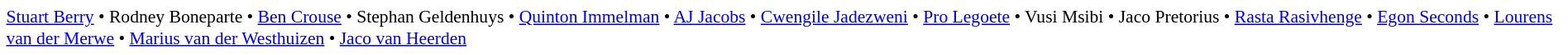<table cellpadding="2" style="border: 1px solid white; font-size:90%;">
<tr>
<td style="text-align:left;"><a href='#'>Stuart Berry</a> • Rodney Boneparte • <a href='#'>Ben Crouse</a> • Stephan Geldenhuys • <a href='#'>Quinton Immelman</a> • <a href='#'>AJ Jacobs</a> • <a href='#'>Cwengile Jadezweni</a> • <a href='#'>Pro Legoete</a> • Vusi Msibi • Jaco Pretorius • <a href='#'>Rasta Rasivhenge</a> • <a href='#'>Egon Seconds</a> • <a href='#'>Lourens van der Merwe</a> • <a href='#'>Marius van der Westhuizen</a> • <a href='#'>Jaco van Heerden</a></td>
</tr>
</table>
